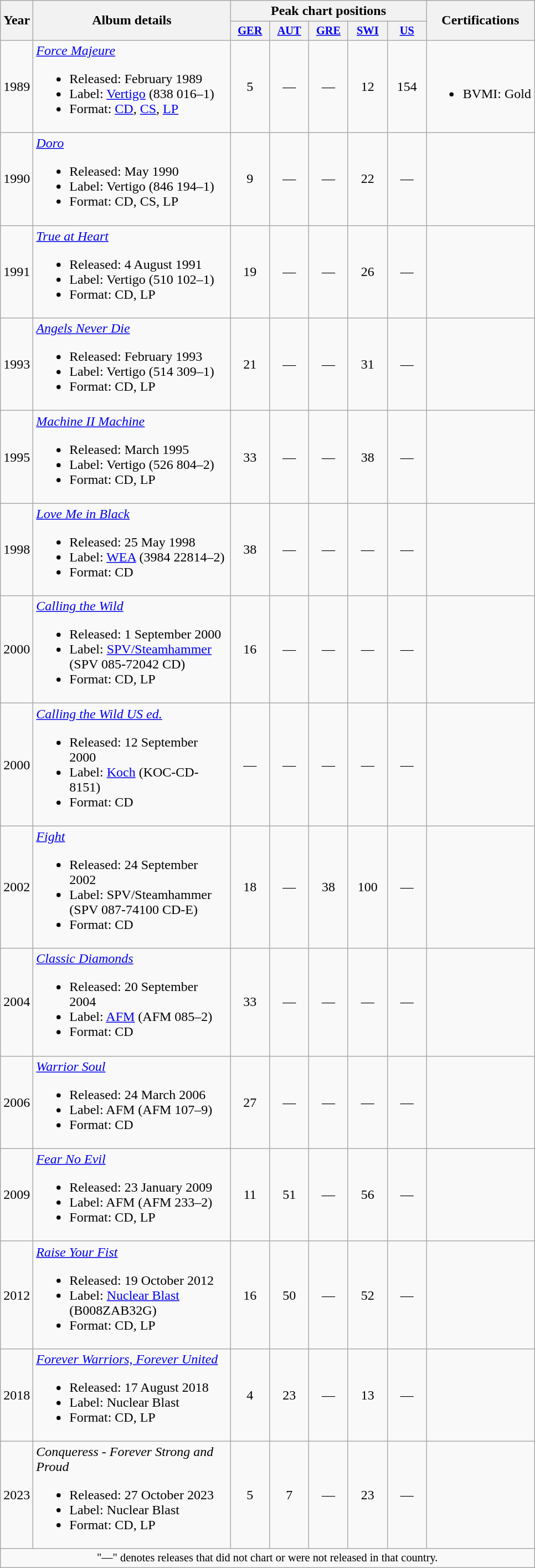<table class="wikitable">
<tr>
<th rowspan="2">Year</th>
<th rowspan="2" width="230">Album details</th>
<th colspan="5">Peak chart positions</th>
<th rowspan="2">Certifications</th>
</tr>
<tr>
<th style="width:3em;font-size:85%;"><a href='#'>GER</a><br></th>
<th style="width:3em;font-size:85%;"><a href='#'>AUT</a><br></th>
<th style="width:3em;font-size:85%;"><a href='#'>GRE</a><br></th>
<th style="width:3em;font-size:85%;"><a href='#'>SWI</a><br></th>
<th style="width:3em;font-size:85%;"><a href='#'>US</a><br></th>
</tr>
<tr>
<td>1989</td>
<td><em><a href='#'>Force Majeure</a></em><br><ul><li>Released: February 1989</li><li>Label: <a href='#'>Vertigo</a> (838 016–1)</li><li>Format: <a href='#'>CD</a>, <a href='#'>CS</a>, <a href='#'>LP</a></li></ul></td>
<td align="center">5</td>
<td align="center">—</td>
<td align="center">—</td>
<td align="center">12</td>
<td align="center">154</td>
<td><br><ul><li>BVMI: Gold</li></ul></td>
</tr>
<tr>
<td>1990</td>
<td><em><a href='#'>Doro</a></em><br><ul><li>Released: May 1990</li><li>Label: Vertigo (846 194–1)</li><li>Format: CD, CS, LP</li></ul></td>
<td align="center">9</td>
<td align="center">—</td>
<td align="center">—</td>
<td align="center">22</td>
<td align="center">—</td>
<td></td>
</tr>
<tr>
<td>1991</td>
<td><em><a href='#'>True at Heart</a></em><br><ul><li>Released: 4 August 1991</li><li>Label: Vertigo (510 102–1)</li><li>Format: CD, LP</li></ul></td>
<td align="center">19</td>
<td align="center">—</td>
<td align="center">—</td>
<td align="center">26</td>
<td align="center">—</td>
<td></td>
</tr>
<tr>
<td>1993</td>
<td><em><a href='#'>Angels Never Die</a></em><br><ul><li>Released: February 1993</li><li>Label: Vertigo (514 309–1)</li><li>Format: CD, LP</li></ul></td>
<td align="center">21</td>
<td align="center">—</td>
<td align="center">—</td>
<td align="center">31</td>
<td align="center">—</td>
<td></td>
</tr>
<tr>
<td>1995</td>
<td><em><a href='#'>Machine II Machine</a></em><br><ul><li>Released: March 1995</li><li>Label: Vertigo (526 804–2)</li><li>Format: CD, LP</li></ul></td>
<td align="center">33</td>
<td align="center">—</td>
<td align="center">—</td>
<td align="center">38</td>
<td align="center">—</td>
<td></td>
</tr>
<tr>
<td>1998</td>
<td><em><a href='#'>Love Me in Black</a></em><br><ul><li>Released: 25 May 1998</li><li>Label: <a href='#'>WEA</a> (3984 22814–2)</li><li>Format: CD</li></ul></td>
<td align="center">38</td>
<td align="center">—</td>
<td align="center">—</td>
<td align="center">—</td>
<td align="center">—</td>
<td></td>
</tr>
<tr>
<td>2000</td>
<td><em><a href='#'>Calling the Wild</a></em><br><ul><li>Released: 1 September 2000</li><li>Label: <a href='#'>SPV/Steamhammer</a> (SPV 085-72042 CD)</li><li>Format: CD, LP</li></ul></td>
<td align="center">16</td>
<td align="center">—</td>
<td align="center">—</td>
<td align="center">—</td>
<td align="center">—</td>
<td></td>
</tr>
<tr>
<td>2000</td>
<td><em><a href='#'>Calling the Wild US ed.</a></em><br><ul><li>Released: 12 September 2000</li><li>Label: <a href='#'>Koch</a> (KOC-CD-8151)</li><li>Format: CD</li></ul></td>
<td align="center">—</td>
<td align="center">—</td>
<td align="center">—</td>
<td align="center">—</td>
<td align="center">—</td>
<td></td>
</tr>
<tr>
<td>2002</td>
<td><em><a href='#'>Fight</a></em><br><ul><li>Released: 24 September 2002</li><li>Label: SPV/Steamhammer (SPV 087-74100 CD-E)</li><li>Format: CD</li></ul></td>
<td align="center">18</td>
<td align="center">—</td>
<td align="center">38</td>
<td align="center">100</td>
<td align="center">—</td>
<td></td>
</tr>
<tr>
<td>2004</td>
<td><em><a href='#'>Classic Diamonds</a></em><br><ul><li>Released: 20 September 2004</li><li>Label: <a href='#'>AFM</a> (AFM 085–2)</li><li>Format: CD</li></ul></td>
<td align="center">33</td>
<td align="center">—</td>
<td align="center">—</td>
<td align="center">—</td>
<td align="center">—</td>
<td></td>
</tr>
<tr>
<td>2006</td>
<td><em><a href='#'>Warrior Soul</a></em><br><ul><li>Released: 24 March 2006</li><li>Label: AFM (AFM 107–9)</li><li>Format: CD</li></ul></td>
<td align="center">27</td>
<td align="center">—</td>
<td align="center">—</td>
<td align="center">—</td>
<td align="center">—</td>
<td></td>
</tr>
<tr>
<td>2009</td>
<td><em><a href='#'>Fear No Evil</a></em><br><ul><li>Released: 23 January 2009</li><li>Label: AFM (AFM 233–2)</li><li>Format: CD, LP</li></ul></td>
<td align="center">11</td>
<td align="center">51</td>
<td align="center">—</td>
<td align="center">56</td>
<td align="center">—</td>
<td></td>
</tr>
<tr>
<td>2012</td>
<td><em><a href='#'>Raise Your Fist</a></em><br><ul><li>Released: 19 October 2012</li><li>Label: <a href='#'>Nuclear Blast</a> (B008ZAB32G)</li><li>Format: CD, LP</li></ul></td>
<td align="center">16</td>
<td align="center">50</td>
<td align="center">—</td>
<td align="center">52</td>
<td align="center">—</td>
<td></td>
</tr>
<tr>
<td>2018</td>
<td><em><a href='#'>Forever Warriors, Forever United</a></em><br><ul><li>Released: 17 August 2018</li><li>Label: Nuclear Blast</li><li>Format: CD, LP</li></ul></td>
<td align="center">4</td>
<td align="center">23</td>
<td align="center">—</td>
<td align="center">13</td>
<td align="center">—</td>
<td></td>
</tr>
<tr>
<td>2023</td>
<td><em>Conqueress - Forever Strong and Proud</em><br><ul><li>Released: 27 October 2023</li><li>Label: Nuclear Blast</li><li>Format: CD, LP</li></ul></td>
<td align="center">5</td>
<td align="center">7</td>
<td align="center">—</td>
<td align="center">23</td>
<td align="center">—</td>
<td></td>
</tr>
<tr>
<td colspan="16" align="center" style="font-size: 85%">"—" denotes releases that did not chart or were not released in that country.</td>
</tr>
</table>
